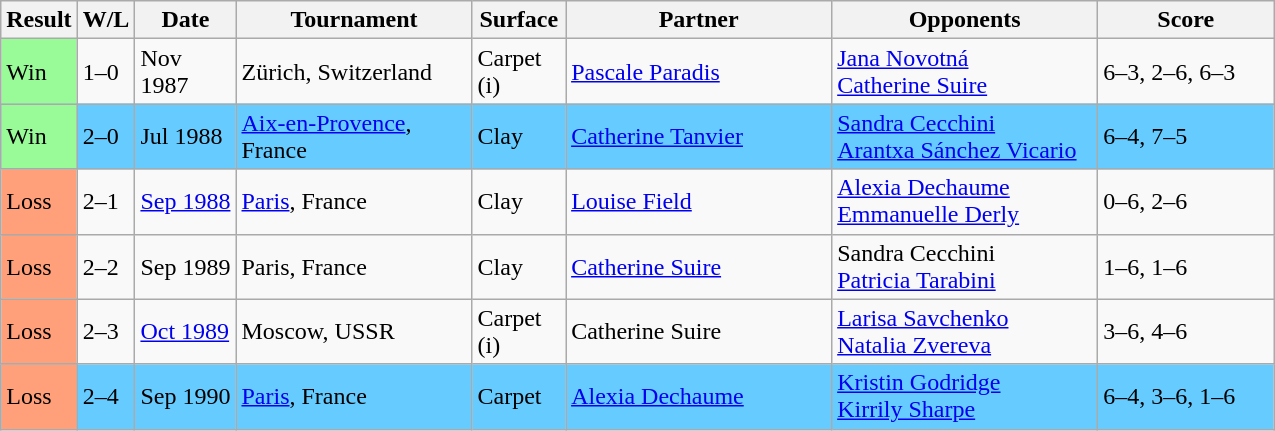<table class="sortable wikitable">
<tr>
<th>Result</th>
<th style="width:30px" class="unsortable">W/L</th>
<th style="width:60px">Date</th>
<th style="width:150px">Tournament</th>
<th style="width:55px">Surface</th>
<th style="width:170px">Partner</th>
<th style="width:170px">Opponents</th>
<th style="width:110px" class="unsortable">Score</th>
</tr>
<tr>
<td style="background:#98fb98;">Win</td>
<td>1–0</td>
<td>Nov 1987</td>
<td>Zürich, Switzerland</td>
<td>Carpet (i)</td>
<td> <a href='#'>Pascale Paradis</a></td>
<td> <a href='#'>Jana Novotná</a> <br>  <a href='#'>Catherine Suire</a></td>
<td>6–3, 2–6, 6–3</td>
</tr>
<tr bgcolor="66CCFF">
<td style="background:#98fb98;">Win</td>
<td>2–0</td>
<td>Jul 1988</td>
<td><a href='#'>Aix-en-Provence</a>, France</td>
<td>Clay</td>
<td> <a href='#'>Catherine Tanvier</a></td>
<td> <a href='#'>Sandra Cecchini</a> <br>  <a href='#'>Arantxa Sánchez Vicario</a></td>
<td>6–4, 7–5</td>
</tr>
<tr>
<td style="background:#ffa07a;">Loss</td>
<td>2–1</td>
<td><a href='#'>Sep 1988</a></td>
<td><a href='#'>Paris</a>, France</td>
<td>Clay</td>
<td> <a href='#'>Louise Field</a></td>
<td> <a href='#'>Alexia Dechaume</a> <br>  <a href='#'>Emmanuelle Derly</a></td>
<td>0–6, 2–6</td>
</tr>
<tr>
<td style="background:#ffa07a;">Loss</td>
<td>2–2</td>
<td>Sep 1989</td>
<td>Paris, France</td>
<td>Clay</td>
<td> <a href='#'>Catherine Suire</a></td>
<td> Sandra Cecchini <br>  <a href='#'>Patricia Tarabini</a></td>
<td>1–6, 1–6</td>
</tr>
<tr>
<td style="background:#ffa07a;">Loss</td>
<td>2–3</td>
<td><a href='#'>Oct 1989</a></td>
<td>Moscow, USSR</td>
<td>Carpet (i)</td>
<td> Catherine Suire</td>
<td> <a href='#'>Larisa Savchenko</a> <br>  <a href='#'>Natalia Zvereva</a></td>
<td>3–6, 4–6</td>
</tr>
<tr bgcolor="66CCFF">
<td style="background:#ffa07a;">Loss</td>
<td>2–4</td>
<td>Sep 1990</td>
<td><a href='#'>Paris</a>, France</td>
<td>Carpet</td>
<td> <a href='#'>Alexia Dechaume</a></td>
<td> <a href='#'>Kristin Godridge</a> <br>  <a href='#'>Kirrily Sharpe</a></td>
<td>6–4, 3–6, 1–6</td>
</tr>
</table>
